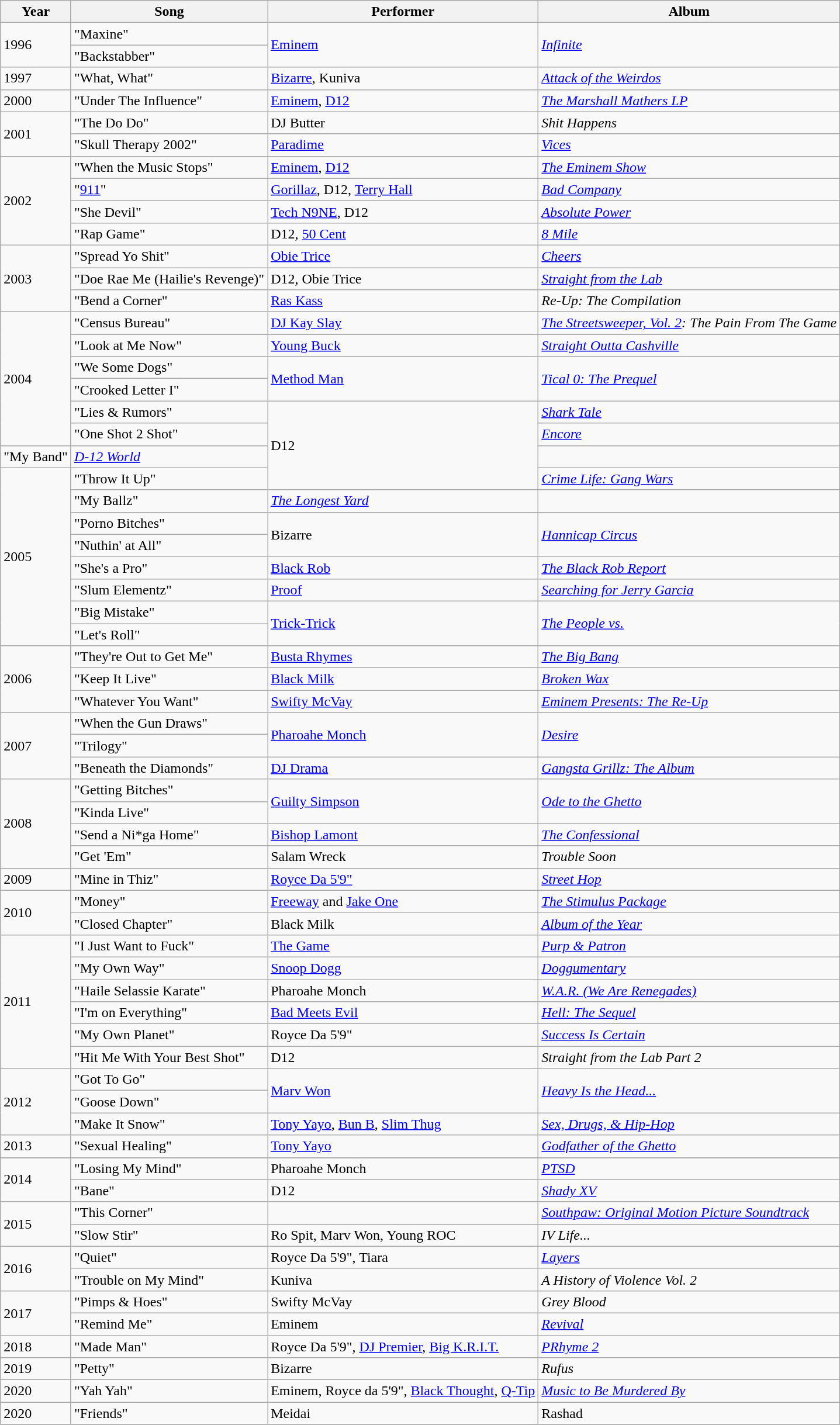<table class="wikitable sortable">
<tr>
<th>Year</th>
<th>Song</th>
<th>Performer</th>
<th>Album</th>
</tr>
<tr>
<td rowspan="2">1996</td>
<td>"Maxine"</td>
<td rowspan="2"><a href='#'>Eminem</a></td>
<td rowspan="2"><em><a href='#'>Infinite</a></em></td>
</tr>
<tr>
<td>"Backstabber"</td>
</tr>
<tr>
<td>1997</td>
<td>"What, What"</td>
<td><a href='#'>Bizarre</a>, Kuniva</td>
<td><em><a href='#'>Attack of the Weirdos</a></em></td>
</tr>
<tr>
<td>2000</td>
<td>"Under The Influence"</td>
<td><a href='#'>Eminem</a>, <a href='#'>D12</a></td>
<td><em><a href='#'>The Marshall Mathers LP</a></em></td>
</tr>
<tr>
<td rowspan="2">2001</td>
<td>"The Do Do"</td>
<td>DJ Butter</td>
<td><em>Shit Happens</em></td>
</tr>
<tr>
<td>"Skull Therapy 2002"</td>
<td><a href='#'>Paradime</a></td>
<td><a href='#'><em>Vices</em></a></td>
</tr>
<tr>
<td rowspan="4">2002</td>
<td>"When the Music Stops"</td>
<td><a href='#'>Eminem</a>, <a href='#'>D12</a></td>
<td><em><a href='#'>The Eminem Show</a></em></td>
</tr>
<tr>
<td>"<a href='#'>911</a>"</td>
<td><a href='#'>Gorillaz</a>, D12, <a href='#'>Terry Hall</a></td>
<td><em><a href='#'>Bad Company</a></em></td>
</tr>
<tr>
<td>"She Devil"</td>
<td><a href='#'>Tech N9NE</a>, D12</td>
<td><em><a href='#'>Absolute Power</a></em></td>
</tr>
<tr>
<td>"Rap Game"</td>
<td>D12, <a href='#'>50 Cent</a></td>
<td><em><a href='#'>8 Mile</a></em></td>
</tr>
<tr>
<td rowspan="3">2003</td>
<td>"Spread Yo Shit"</td>
<td><a href='#'>Obie Trice</a></td>
<td><em><a href='#'>Cheers</a></em></td>
</tr>
<tr>
<td>"Doe Rae Me (Hailie's Revenge)"</td>
<td>D12, Obie Trice</td>
<td><em><a href='#'>Straight from the Lab</a></em></td>
</tr>
<tr>
<td>"Bend a Corner"</td>
<td><a href='#'>Ras Kass</a></td>
<td><em>Re-Up: The Compilation</em></td>
</tr>
<tr>
<td rowspan="6">2004</td>
<td>"Census Bureau"</td>
<td><a href='#'>DJ Kay Slay</a></td>
<td><em><a href='#'>The Streetsweeper, Vol. 2</a>: The Pain From The Game</em></td>
</tr>
<tr>
<td>"Look at Me Now"</td>
<td><a href='#'>Young Buck</a></td>
<td><em><a href='#'>Straight Outta Cashville</a></em></td>
</tr>
<tr>
<td>"We Some Dogs"</td>
<td rowspan="2"><a href='#'>Method Man</a></td>
<td rowspan="2"><em><a href='#'>Tical 0: The Prequel</a></em></td>
</tr>
<tr>
<td>"Crooked Letter I"</td>
</tr>
<tr>
<td>"Lies & Rumors"</td>
<td rowspan="4">D12</td>
<td><em><a href='#'>Shark Tale</a></em></td>
</tr>
<tr>
<td>"One Shot 2 Shot"</td>
<td><em><a href='#'>Encore</a></em></td>
</tr>
<tr>
<td>"My Band"</td>
<td><em><a href='#'>D-12 World</a></em></td>
</tr>
<tr>
<td rowspan="8">2005</td>
<td>"Throw It Up"</td>
<td><em><a href='#'>Crime Life: Gang Wars</a></em></td>
</tr>
<tr>
<td>"My Ballz"</td>
<td><em><a href='#'>The Longest Yard</a></em></td>
</tr>
<tr>
<td>"Porno Bitches"</td>
<td rowspan="2">Bizarre</td>
<td rowspan="2"><em><a href='#'>Hannicap Circus</a></em></td>
</tr>
<tr>
<td>"Nuthin' at All"</td>
</tr>
<tr>
<td>"She's a Pro"</td>
<td><a href='#'>Black Rob</a></td>
<td><em><a href='#'>The Black Rob Report</a></em></td>
</tr>
<tr>
<td>"Slum Elementz"</td>
<td><a href='#'>Proof</a></td>
<td><em><a href='#'>Searching for Jerry Garcia</a></em></td>
</tr>
<tr>
<td>"Big Mistake"</td>
<td rowspan="2"><a href='#'>Trick-Trick</a></td>
<td rowspan="2"><em><a href='#'>The People vs.</a></em></td>
</tr>
<tr>
<td>"Let's Roll"</td>
</tr>
<tr>
<td rowspan="3">2006</td>
<td>"They're Out to Get Me"</td>
<td><a href='#'>Busta Rhymes</a></td>
<td><em><a href='#'>The Big Bang</a></em></td>
</tr>
<tr>
<td>"Keep It Live"</td>
<td><a href='#'>Black Milk</a></td>
<td><em><a href='#'>Broken Wax</a></em></td>
</tr>
<tr>
<td>"Whatever You Want"</td>
<td><a href='#'>Swifty McVay</a></td>
<td><em><a href='#'>Eminem Presents: The Re-Up</a></em></td>
</tr>
<tr>
<td rowspan="3">2007</td>
<td>"When the Gun Draws"</td>
<td rowspan="2"><a href='#'>Pharoahe Monch</a></td>
<td rowspan="2"><em><a href='#'>Desire</a></em></td>
</tr>
<tr>
<td>"Trilogy"</td>
</tr>
<tr>
<td>"Beneath the Diamonds"</td>
<td><a href='#'>DJ Drama</a></td>
<td><em><a href='#'>Gangsta Grillz: The Album</a></em></td>
</tr>
<tr>
<td rowspan="4">2008</td>
<td>"Getting Bitches"</td>
<td rowspan="2"><a href='#'>Guilty Simpson</a></td>
<td rowspan="2"><em><a href='#'>Ode to the Ghetto</a></em></td>
</tr>
<tr>
<td>"Kinda Live"</td>
</tr>
<tr>
<td>"Send a Ni*ga Home"</td>
<td><a href='#'>Bishop Lamont</a></td>
<td><em><a href='#'>The Confessional</a></em></td>
</tr>
<tr>
<td>"Get 'Em"</td>
<td>Salam Wreck</td>
<td><em>Trouble Soon</em></td>
</tr>
<tr>
<td>2009</td>
<td>"Mine in Thiz"</td>
<td><a href='#'>Royce Da 5'9"</a></td>
<td><em><a href='#'>Street Hop</a></em></td>
</tr>
<tr>
<td rowspan="2">2010</td>
<td>"Money"</td>
<td><a href='#'>Freeway</a> and <a href='#'>Jake One</a></td>
<td><em><a href='#'>The Stimulus Package</a></em></td>
</tr>
<tr>
<td>"Closed Chapter"</td>
<td>Black Milk</td>
<td><em><a href='#'>Album of the Year</a></em></td>
</tr>
<tr>
<td rowspan="6">2011</td>
<td>"I Just Want to Fuck"</td>
<td><a href='#'>The Game</a></td>
<td><em><a href='#'>Purp & Patron</a></em></td>
</tr>
<tr>
<td>"My Own Way"</td>
<td><a href='#'>Snoop Dogg</a></td>
<td><em><a href='#'>Doggumentary</a></em></td>
</tr>
<tr>
<td>"Haile Selassie Karate"</td>
<td>Pharoahe Monch</td>
<td><em><a href='#'>W.A.R. (We Are Renegades)</a></em></td>
</tr>
<tr>
<td>"I'm on Everything"</td>
<td><a href='#'>Bad Meets Evil</a></td>
<td><em><a href='#'>Hell: The Sequel</a></em></td>
</tr>
<tr>
<td>"My Own Planet"</td>
<td>Royce Da 5'9"</td>
<td><em><a href='#'>Success Is Certain</a></em></td>
</tr>
<tr>
<td>"Hit Me With Your Best Shot"</td>
<td>D12</td>
<td><em>Straight from the Lab Part 2</em></td>
</tr>
<tr>
<td rowspan="3">2012</td>
<td>"Got To Go"</td>
<td rowspan="2"><a href='#'>Marv Won</a></td>
<td rowspan="2"><em><a href='#'>Heavy Is the Head...</a></em></td>
</tr>
<tr>
<td>"Goose Down"</td>
</tr>
<tr>
<td>"Make It Snow"</td>
<td rowspan="1"><a href='#'>Tony Yayo</a>, <a href='#'>Bun B</a>, <a href='#'>Slim Thug</a></td>
<td><em><a href='#'>Sex, Drugs, & Hip-Hop</a></em></td>
</tr>
<tr>
<td rowspan="1">2013</td>
<td>"Sexual Healing"</td>
<td><a href='#'>Tony Yayo</a></td>
<td><em><a href='#'>Godfather of the Ghetto</a></em></td>
</tr>
<tr>
</tr>
<tr>
<td rowspan="2">2014</td>
<td>"Losing My Mind"</td>
<td>Pharoahe Monch</td>
<td><em><a href='#'>PTSD</a></em></td>
</tr>
<tr>
<td>"Bane"</td>
<td>D12</td>
<td><em><a href='#'>Shady XV</a></em></td>
</tr>
<tr>
<td rowspan="2">2015</td>
<td>"This Corner"</td>
<td></td>
<td><em><a href='#'>Southpaw: Original Motion Picture Soundtrack</a></em></td>
</tr>
<tr>
<td>"Slow Stir"</td>
<td>Ro Spit, Marv Won, Young ROC</td>
<td><em>IV Life...</em></td>
</tr>
<tr>
<td rowspan="2">2016</td>
<td>"Quiet"</td>
<td>Royce Da 5'9", Tiara</td>
<td><em><a href='#'>Layers</a></em></td>
</tr>
<tr>
<td>"Trouble on My Mind"</td>
<td>Kuniva</td>
<td><em>A History of Violence Vol. 2</em></td>
</tr>
<tr>
<td rowspan="2">2017</td>
<td>"Pimps & Hoes"</td>
<td>Swifty McVay</td>
<td><em>Grey Blood</em></td>
</tr>
<tr>
<td>"Remind Me"</td>
<td>Eminem</td>
<td><em><a href='#'>Revival</a></em></td>
</tr>
<tr>
<td rowspan="1">2018</td>
<td>"Made Man"</td>
<td>Royce Da 5'9", <a href='#'>DJ Premier</a>, <a href='#'>Big K.R.I.T.</a></td>
<td><em><a href='#'>PRhyme 2</a></em></td>
</tr>
<tr>
<td rowspan="1">2019</td>
<td>"Petty"</td>
<td>Bizarre</td>
<td><em>Rufus</em></td>
</tr>
<tr>
<td rowspan="1">2020</td>
<td>"Yah Yah"</td>
<td>Eminem, Royce da 5'9", <a href='#'>Black Thought</a>, <a href='#'>Q-Tip</a></td>
<td><em><a href='#'>Music to Be Murdered By</a></em></td>
</tr>
<tr>
<td>2020</td>
<td>"Friends"</td>
<td>Meidai</td>
<td>Rashad</td>
</tr>
<tr>
</tr>
</table>
